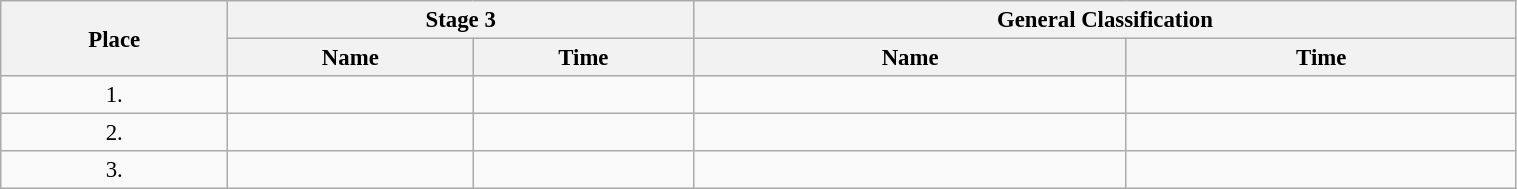<table class=wikitable style="font-size:95%" width="80%">
<tr>
<th rowspan="2">Place</th>
<th colspan="2">Stage 3</th>
<th colspan="2">General Classification</th>
</tr>
<tr>
<th>Name</th>
<th>Time</th>
<th>Name</th>
<th>Time</th>
</tr>
<tr>
<td align="center">1.</td>
<td></td>
<td></td>
<td></td>
<td></td>
</tr>
<tr>
<td align="center">2.</td>
<td></td>
<td></td>
<td></td>
<td></td>
</tr>
<tr>
<td align="center">3.</td>
<td></td>
<td></td>
<td></td>
<td></td>
</tr>
</table>
